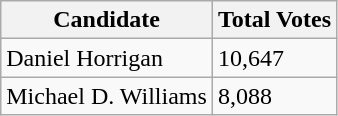<table class="wikitable">
<tr>
<th>Candidate</th>
<th>Total Votes</th>
</tr>
<tr>
<td>Daniel Horrigan</td>
<td>10,647</td>
</tr>
<tr>
<td>Michael D. Williams</td>
<td>8,088</td>
</tr>
</table>
